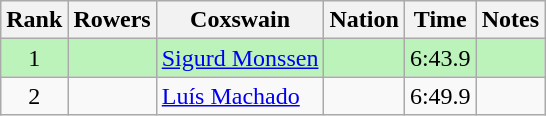<table class="wikitable sortable" style="text-align:center">
<tr>
<th>Rank</th>
<th>Rowers</th>
<th>Coxswain</th>
<th>Nation</th>
<th>Time</th>
<th>Notes</th>
</tr>
<tr bgcolor=bbf3bb>
<td>1</td>
<td align=left></td>
<td align=left><a href='#'>Sigurd Monssen</a></td>
<td align=left></td>
<td>6:43.9</td>
<td></td>
</tr>
<tr>
<td>2</td>
<td align=left></td>
<td align=left><a href='#'>Luís Machado</a></td>
<td align=left></td>
<td>6:49.9</td>
<td></td>
</tr>
</table>
